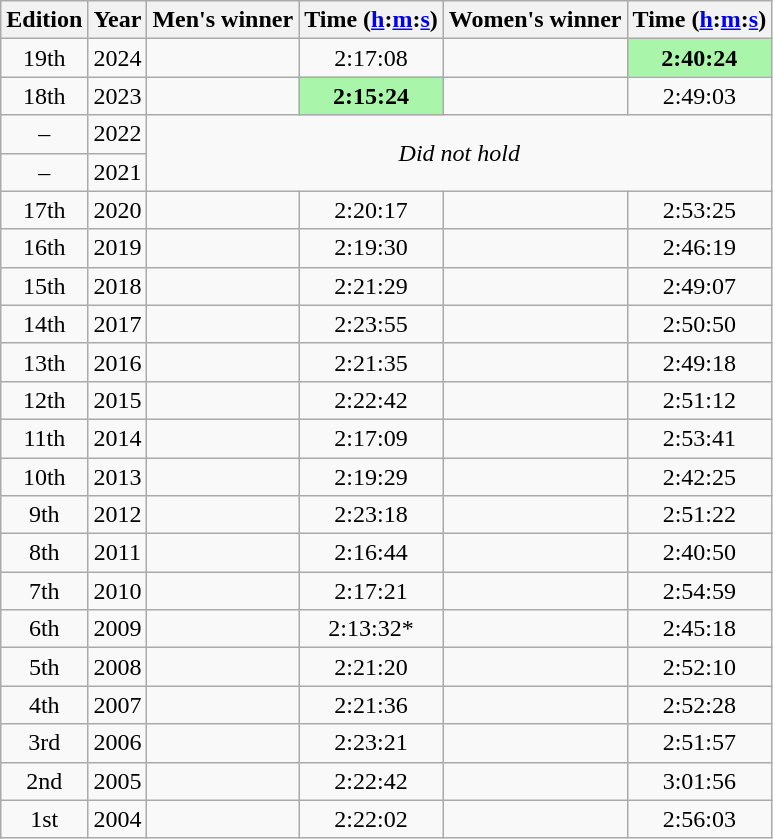<table class="wikitable sortable" style="text-align:center">
<tr>
<th class=unsortable>Edition</th>
<th>Year</th>
<th class=unsortable>Men's winner</th>
<th>Time (<a href='#'>h</a>:<a href='#'>m</a>:<a href='#'>s</a>)</th>
<th class=unsortable>Women's winner</th>
<th>Time (<a href='#'>h</a>:<a href='#'>m</a>:<a href='#'>s</a>)</th>
</tr>
<tr>
<td>19th</td>
<td>2024</td>
<td align=left></td>
<td>2:17:08</td>
<td align=left></td>
<td bgcolor=#A9F5A9><strong>2:40:24</strong></td>
</tr>
<tr>
<td>18th</td>
<td>2023</td>
<td align=left></td>
<td bgcolor=#A9F5A9><strong>2:15:24</strong></td>
<td align=left></td>
<td>2:49:03</td>
</tr>
<tr>
<td>–</td>
<td>2022</td>
<td rowspan=2 colspan=4 align-text=center><em>Did not hold</em></td>
</tr>
<tr>
<td>–</td>
<td>2021</td>
</tr>
<tr>
<td>17th</td>
<td>2020</td>
<td align=left></td>
<td>2:20:17</td>
<td align=left></td>
<td>2:53:25</td>
</tr>
<tr>
<td>16th</td>
<td>2019</td>
<td align=left></td>
<td>2:19:30</td>
<td align=left></td>
<td>2:46:19</td>
</tr>
<tr>
<td>15th</td>
<td>2018</td>
<td align=left></td>
<td>2:21:29</td>
<td align=left></td>
<td>2:49:07</td>
</tr>
<tr>
<td>14th</td>
<td>2017</td>
<td align=left></td>
<td>2:23:55</td>
<td align=left></td>
<td>2:50:50</td>
</tr>
<tr>
<td>13th</td>
<td>2016</td>
<td align=left></td>
<td>2:21:35</td>
<td align=left></td>
<td>2:49:18</td>
</tr>
<tr>
<td>12th</td>
<td>2015</td>
<td align=left></td>
<td>2:22:42</td>
<td align=left></td>
<td>2:51:12</td>
</tr>
<tr>
<td>11th</td>
<td>2014</td>
<td align=left></td>
<td>2:17:09</td>
<td align=left></td>
<td>2:53:41</td>
</tr>
<tr>
<td>10th</td>
<td>2013</td>
<td align=left></td>
<td>2:19:29</td>
<td align=left></td>
<td>2:42:25</td>
</tr>
<tr>
<td>9th</td>
<td>2012</td>
<td align=left></td>
<td>2:23:18</td>
<td align=left></td>
<td>2:51:22</td>
</tr>
<tr>
<td>8th</td>
<td>2011</td>
<td align=left></td>
<td>2:16:44</td>
<td align=left></td>
<td>2:40:50</td>
</tr>
<tr>
<td>7th</td>
<td>2010</td>
<td align=left></td>
<td>2:17:21</td>
<td align=left></td>
<td>2:54:59</td>
</tr>
<tr>
<td>6th</td>
<td>2009</td>
<td align=left></td>
<td>2:13:32*</td>
<td align=left></td>
<td>2:45:18</td>
</tr>
<tr>
<td>5th</td>
<td>2008</td>
<td align=left></td>
<td>2:21:20</td>
<td align=left></td>
<td>2:52:10</td>
</tr>
<tr>
<td>4th</td>
<td>2007</td>
<td align=left></td>
<td>2:21:36</td>
<td align=left></td>
<td>2:52:28</td>
</tr>
<tr>
<td>3rd</td>
<td>2006</td>
<td align=left></td>
<td>2:23:21</td>
<td align=left></td>
<td>2:51:57</td>
</tr>
<tr>
<td>2nd</td>
<td>2005</td>
<td align=left></td>
<td>2:22:42</td>
<td align=left></td>
<td>3:01:56</td>
</tr>
<tr>
<td>1st</td>
<td>2004</td>
<td align=left></td>
<td>2:22:02</td>
<td align=left></td>
<td>2:56:03</td>
</tr>
</table>
